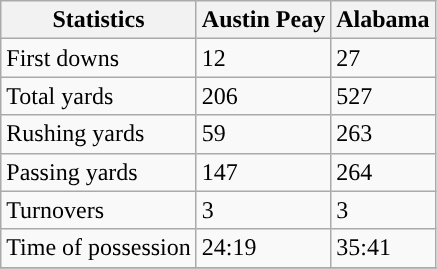<table class="wikitable" style="float: left;">
<tr>
<th>Statistics</th>
<th>Austin Peay</th>
<th>Alabama</th>
</tr>
<tr>
<td>First downs</td>
<td>12</td>
<td>27</td>
</tr>
<tr>
<td>Total yards</td>
<td>206</td>
<td>527</td>
</tr>
<tr>
<td>Rushing yards</td>
<td>59</td>
<td>263</td>
</tr>
<tr>
<td>Passing yards</td>
<td>147</td>
<td>264</td>
</tr>
<tr>
<td>Turnovers</td>
<td>3</td>
<td>3</td>
</tr>
<tr>
<td>Time of possession</td>
<td>24:19</td>
<td>35:41</td>
</tr>
<tr>
</tr>
</table>
